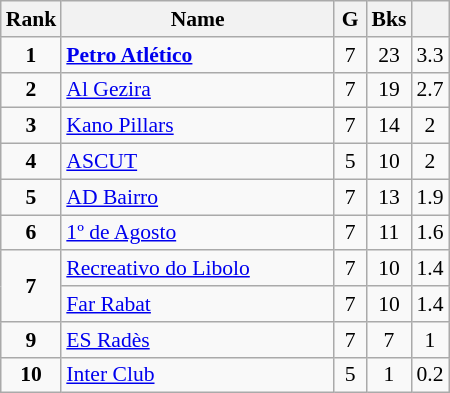<table class="wikitable" style="text-align:center; font-size:90%;">
<tr>
<th width=10px>Rank</th>
<th width=175px>Name</th>
<th width=15px>G</th>
<th width=10px>Bks</th>
<th width=10px></th>
</tr>
<tr>
<td><strong>1</strong></td>
<td align=left> <strong><a href='#'>Petro Atlético</a></strong></td>
<td>7</td>
<td>23</td>
<td>3.3</td>
</tr>
<tr>
<td><strong>2</strong></td>
<td align=left> <a href='#'>Al Gezira</a></td>
<td>7</td>
<td>19</td>
<td>2.7</td>
</tr>
<tr>
<td><strong>3</strong></td>
<td align=left> <a href='#'>Kano Pillars</a></td>
<td>7</td>
<td>14</td>
<td>2</td>
</tr>
<tr>
<td><strong>4</strong></td>
<td align=left> <a href='#'>ASCUT</a></td>
<td>5</td>
<td>10</td>
<td>2</td>
</tr>
<tr>
<td><strong>5</strong></td>
<td align=left> <a href='#'>AD Bairro</a></td>
<td>7</td>
<td>13</td>
<td>1.9</td>
</tr>
<tr>
<td><strong>6</strong></td>
<td align=left> <a href='#'>1º de Agosto</a></td>
<td>7</td>
<td>11</td>
<td>1.6</td>
</tr>
<tr>
<td rowspan=2><strong>7</strong></td>
<td align=left> <a href='#'>Recreativo do Libolo</a></td>
<td>7</td>
<td>10</td>
<td>1.4</td>
</tr>
<tr>
<td align=left> <a href='#'>Far Rabat</a></td>
<td>7</td>
<td>10</td>
<td>1.4</td>
</tr>
<tr>
<td><strong>9</strong></td>
<td align=left> <a href='#'>ES Radès</a></td>
<td>7</td>
<td>7</td>
<td>1</td>
</tr>
<tr>
<td><strong>10</strong></td>
<td align=left> <a href='#'>Inter Club</a></td>
<td>5</td>
<td>1</td>
<td>0.2</td>
</tr>
</table>
